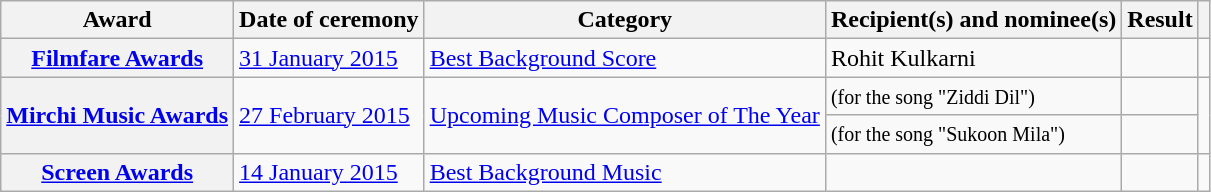<table class="wikitable plainrowheaders sortable">
<tr>
<th scope="col">Award</th>
<th scope="col">Date of ceremony</th>
<th scope="col">Category</th>
<th scope="col">Recipient(s) and nominee(s)</th>
<th scope="col">Result</th>
<th scope="col" class="unsortable"></th>
</tr>
<tr>
<th scope="row"><a href='#'>Filmfare Awards</a></th>
<td><a href='#'>31 January 2015</a></td>
<td><a href='#'>Best Background Score</a></td>
<td>Rohit Kulkarni</td>
<td></td>
<td style="text-align:center;"></td>
</tr>
<tr>
<th scope="row" rowspan="2"><a href='#'>Mirchi Music Awards</a></th>
<td rowspan="2"><a href='#'>27 February 2015</a></td>
<td rowspan="2"><a href='#'>Upcoming Music Composer of The Year</a></td>
<td> <small>(for the song "Ziddi Dil")</small></td>
<td></td>
<td style="text-align:center;" rowspan="2"></td>
</tr>
<tr>
<td><small> (for the song "Sukoon Mila")</small></td>
<td></td>
</tr>
<tr>
<th scope="row"><a href='#'>Screen Awards</a></th>
<td><a href='#'>14 January 2015</a></td>
<td><a href='#'>Best Background Music</a></td>
<td></td>
<td></td>
<td style="text-align:center;"><br></td>
</tr>
</table>
